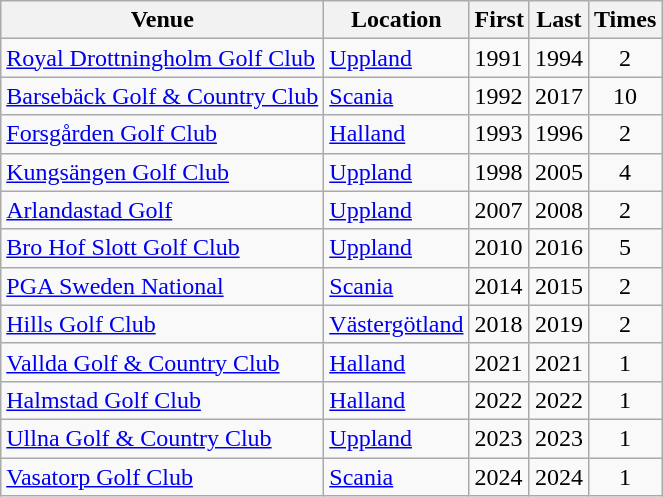<table class="wikitable">
<tr>
<th>Venue</th>
<th>Location</th>
<th>First</th>
<th>Last</th>
<th>Times</th>
</tr>
<tr>
<td><a href='#'>Royal Drottningholm Golf Club</a></td>
<td><a href='#'>Uppland</a></td>
<td>1991</td>
<td>1994</td>
<td align=center>2</td>
</tr>
<tr>
<td><a href='#'>Barsebäck Golf & Country Club</a></td>
<td><a href='#'>Scania</a></td>
<td>1992</td>
<td>2017</td>
<td align=center>10</td>
</tr>
<tr>
<td><a href='#'>Forsgården Golf Club</a></td>
<td><a href='#'>Halland</a></td>
<td>1993</td>
<td>1996</td>
<td align=center>2</td>
</tr>
<tr>
<td><a href='#'>Kungsängen Golf Club</a></td>
<td><a href='#'>Uppland</a></td>
<td>1998</td>
<td>2005</td>
<td align=center>4</td>
</tr>
<tr>
<td><a href='#'>Arlandastad Golf</a></td>
<td><a href='#'>Uppland</a></td>
<td>2007</td>
<td>2008</td>
<td align=center>2</td>
</tr>
<tr>
<td><a href='#'>Bro Hof Slott Golf Club</a></td>
<td><a href='#'>Uppland</a></td>
<td>2010</td>
<td>2016</td>
<td align=center>5</td>
</tr>
<tr>
<td><a href='#'>PGA Sweden National</a></td>
<td><a href='#'>Scania</a></td>
<td>2014</td>
<td>2015</td>
<td align=center>2</td>
</tr>
<tr>
<td><a href='#'>Hills Golf Club</a></td>
<td><a href='#'>Västergötland</a></td>
<td>2018</td>
<td>2019</td>
<td align=center>2</td>
</tr>
<tr>
<td><a href='#'>Vallda Golf & Country Club</a></td>
<td><a href='#'>Halland</a></td>
<td>2021</td>
<td>2021</td>
<td align=center>1</td>
</tr>
<tr>
<td><a href='#'>Halmstad Golf Club</a></td>
<td><a href='#'>Halland</a></td>
<td>2022</td>
<td>2022</td>
<td align=center>1</td>
</tr>
<tr>
<td><a href='#'>Ullna Golf & Country Club</a></td>
<td><a href='#'>Uppland</a></td>
<td>2023</td>
<td>2023</td>
<td align=center>1</td>
</tr>
<tr>
<td><a href='#'>Vasatorp Golf Club</a></td>
<td><a href='#'>Scania</a></td>
<td>2024</td>
<td>2024</td>
<td align=center>1</td>
</tr>
</table>
